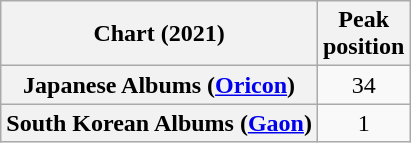<table class="wikitable sortable plainrowheaders" style="text-align:center">
<tr>
<th scope="col">Chart (2021)</th>
<th scope="col">Peak<br>position</th>
</tr>
<tr>
<th scope="row">Japanese Albums (<a href='#'>Oricon</a>)</th>
<td>34</td>
</tr>
<tr>
<th scope="row">South Korean Albums (<a href='#'>Gaon</a>)</th>
<td>1</td>
</tr>
</table>
